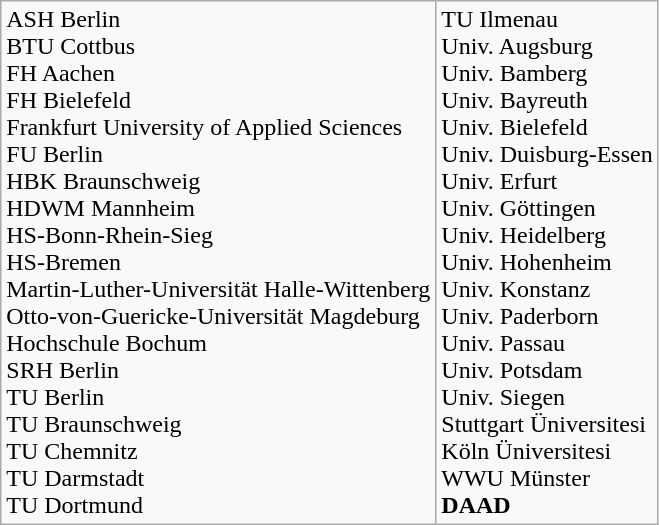<table class="wikitable">
<tr>
<td>ASH Berlin<br>BTU Cottbus<br>FH Aachen<br>FH Bielefeld<br>Frankfurt University of Applied Sciences<br>FU Berlin<br>HBK Braunschweig<br>HDWM Mannheim<br>HS-Bonn-Rhein-Sieg<br>HS-Bremen<br>Martin-Luther-Universität Halle-Wittenberg<br>Otto-von-Guericke-Universität Magdeburg<br>Hochschule Bochum<br>SRH Berlin<br>TU Berlin<br>TU Braunschweig<br>TU Chemnitz<br>TU Darmstadt<br>TU Dortmund</td>
<td>TU Ilmenau<br>Univ. Augsburg<br>Univ. Bamberg<br>Univ. Bayreuth<br>Univ. Bielefeld<br>Univ. Duisburg-Essen<br>Univ. Erfurt<br>Univ. Göttingen<br>Univ. Heidelberg<br>Univ. Hohenheim<br>Univ. Konstanz<br>Univ. Paderborn<br>Univ. Passau<br>Univ. Potsdam<br>Univ. Siegen<br>Stuttgart Üniversitesi<br>Köln Üniversitesi<br>WWU Münster<br><strong>DAAD</strong></td>
</tr>
</table>
